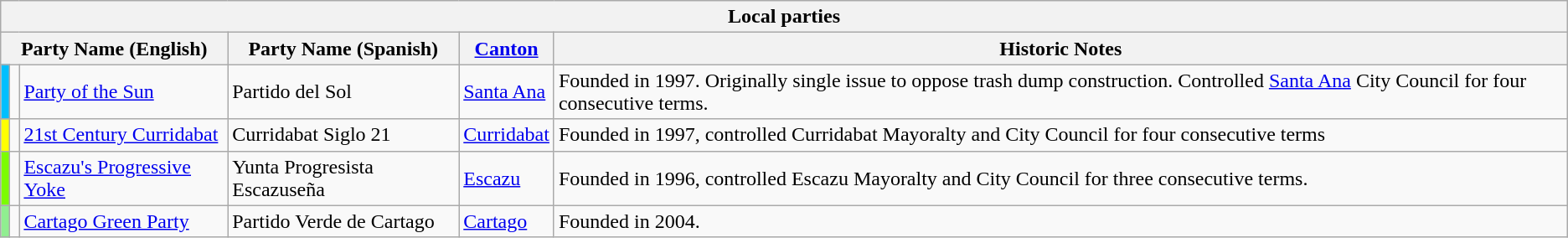<table class="wikitable sortable collapsible">
<tr>
<th colspan="6"><strong>Local parties</strong></th>
</tr>
<tr>
<th colspan=3><strong>Party Name (English)</strong></th>
<th><strong>Party Name (Spanish)</strong></th>
<th><strong><a href='#'>Canton</a></strong></th>
<th><strong>Historic Notes</strong></th>
</tr>
<tr>
<th style="background-color:DeepSkyBlue"></th>
<td></td>
<td><a href='#'>Party of the Sun</a></td>
<td>Partido del Sol</td>
<td><a href='#'>Santa Ana</a></td>
<td>Founded in 1997. Originally single issue to oppose trash dump construction. Controlled <a href='#'>Santa Ana</a> City Council for four consecutive terms.</td>
</tr>
<tr>
<th style="background-color:Yellow"></th>
<td></td>
<td><a href='#'>21st Century Curridabat</a></td>
<td>Curridabat Siglo 21</td>
<td><a href='#'>Curridabat</a></td>
<td>Founded in 1997, controlled Curridabat Mayoralty and City Council for four consecutive terms</td>
</tr>
<tr>
<th style="background-color:LawnGreen"></th>
<td></td>
<td><a href='#'>Escazu's Progressive Yoke</a></td>
<td>Yunta Progresista Escazuseña</td>
<td><a href='#'>Escazu</a></td>
<td>Founded in 1996, controlled Escazu Mayoralty and City Council for three consecutive terms.</td>
</tr>
<tr>
<th style="background-color:LightGreen"></th>
<td></td>
<td><a href='#'>Cartago Green Party</a></td>
<td>Partido Verde de Cartago</td>
<td><a href='#'>Cartago</a></td>
<td>Founded in 2004.</td>
</tr>
</table>
